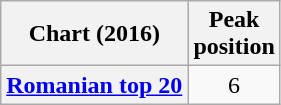<table class="wikitable plainrowheaders" style="text-align:center">
<tr>
<th>Chart (2016)</th>
<th>Peak<br>position</th>
</tr>
<tr>
<th scope="row"><a href='#'>Romanian top 20</a></th>
<td>6</td>
</tr>
</table>
